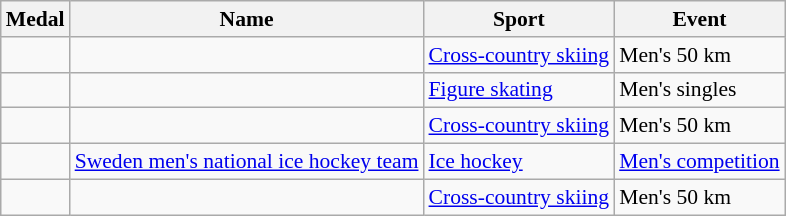<table class="wikitable sortable" style="font-size:90%">
<tr>
<th>Medal</th>
<th>Name</th>
<th>Sport</th>
<th>Event</th>
</tr>
<tr>
<td></td>
<td></td>
<td><a href='#'>Cross-country skiing</a></td>
<td>Men's 50 km</td>
</tr>
<tr>
<td></td>
<td></td>
<td><a href='#'>Figure skating</a></td>
<td>Men's singles</td>
</tr>
<tr>
<td></td>
<td></td>
<td><a href='#'>Cross-country skiing</a></td>
<td>Men's 50 km</td>
</tr>
<tr>
<td></td>
<td><a href='#'>Sweden men's national ice hockey team</a><br></td>
<td><a href='#'>Ice hockey</a></td>
<td><a href='#'>Men's competition</a></td>
</tr>
<tr>
<td></td>
<td></td>
<td><a href='#'>Cross-country skiing</a></td>
<td>Men's 50 km</td>
</tr>
</table>
